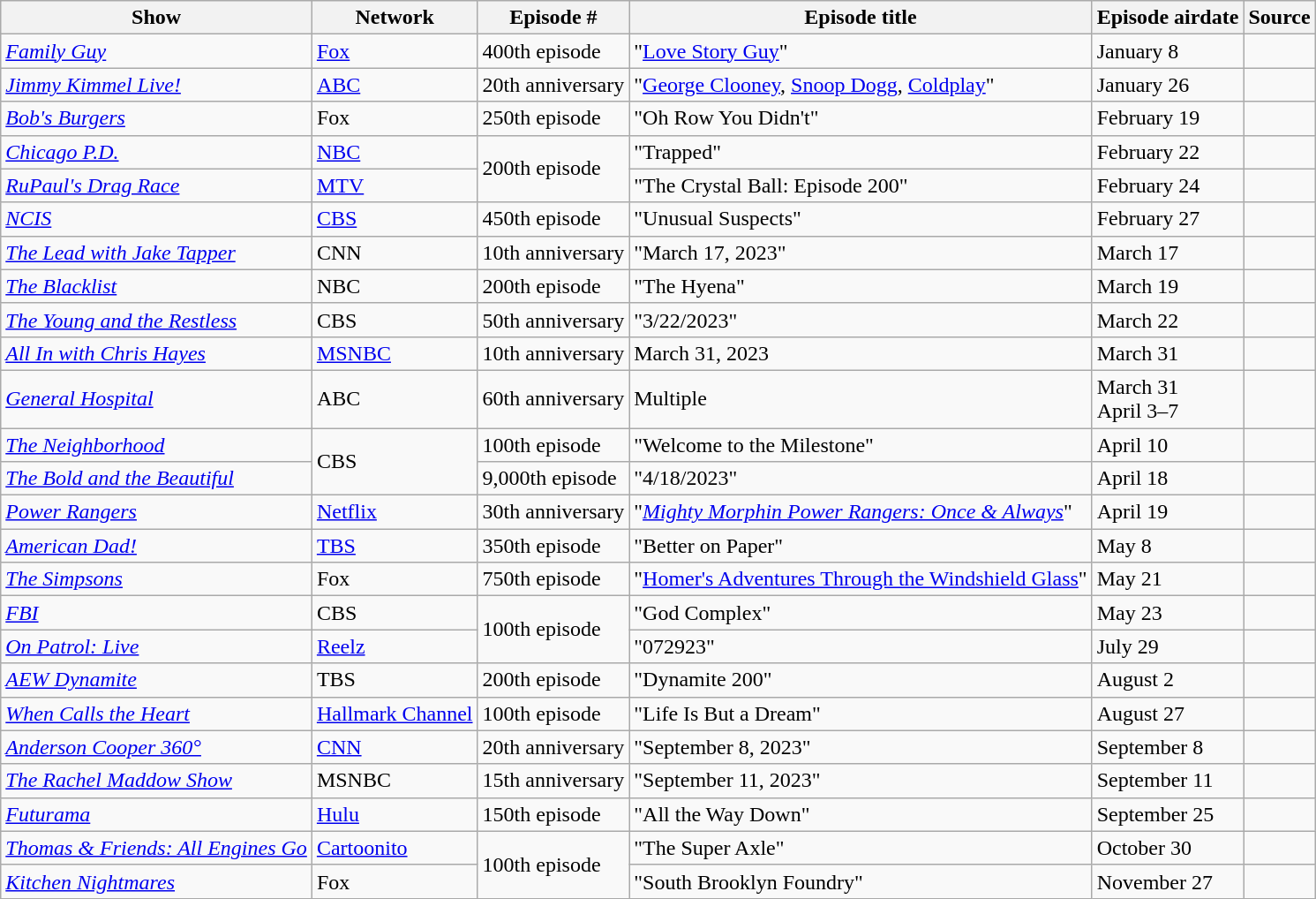<table class="wikitable sortable">
<tr>
<th>Show</th>
<th>Network</th>
<th>Episode #</th>
<th>Episode title </th>
<th>Episode airdate </th>
<th>Source </th>
</tr>
<tr>
<td><em><a href='#'>Family Guy</a></em></td>
<td><a href='#'>Fox</a></td>
<td>400th episode</td>
<td>"<a href='#'>Love Story Guy</a>"</td>
<td>January 8</td>
<td></td>
</tr>
<tr>
<td><em><a href='#'>Jimmy Kimmel Live!</a></em></td>
<td><a href='#'>ABC</a></td>
<td>20th anniversary</td>
<td>"<a href='#'>George Clooney</a>, <a href='#'>Snoop Dogg</a>, <a href='#'>Coldplay</a>"</td>
<td>January 26</td>
<td></td>
</tr>
<tr>
<td><em><a href='#'>Bob's Burgers</a></em></td>
<td>Fox</td>
<td>250th episode</td>
<td>"Oh Row You Didn't"</td>
<td>February 19</td>
<td></td>
</tr>
<tr>
<td><em><a href='#'>Chicago P.D.</a></em></td>
<td><a href='#'>NBC</a></td>
<td rowspan=2>200th episode</td>
<td>"Trapped"</td>
<td>February 22</td>
<td></td>
</tr>
<tr>
<td><em><a href='#'>RuPaul's Drag Race</a></em></td>
<td><a href='#'>MTV</a></td>
<td>"The Crystal Ball: Episode 200"</td>
<td>February 24</td>
<td></td>
</tr>
<tr>
<td><em><a href='#'>NCIS</a></em></td>
<td><a href='#'>CBS</a></td>
<td>450th episode</td>
<td>"Unusual Suspects"</td>
<td>February 27</td>
<td></td>
</tr>
<tr>
<td><em><a href='#'>The Lead with Jake Tapper</a></em></td>
<td>CNN</td>
<td>10th anniversary</td>
<td>"March 17, 2023"</td>
<td>March 17</td>
<td></td>
</tr>
<tr>
<td><em><a href='#'>The Blacklist</a></em></td>
<td>NBC</td>
<td>200th episode</td>
<td>"The Hyena"</td>
<td>March 19</td>
<td></td>
</tr>
<tr>
<td><em><a href='#'>The Young and the Restless</a></em></td>
<td>CBS</td>
<td>50th anniversary</td>
<td>"3/22/2023"</td>
<td>March 22</td>
<td></td>
</tr>
<tr>
<td><em><a href='#'>All In with Chris Hayes</a></em></td>
<td><a href='#'>MSNBC</a></td>
<td>10th anniversary</td>
<td>March 31, 2023</td>
<td>March 31</td>
<td></td>
</tr>
<tr>
<td><em><a href='#'>General Hospital</a></em></td>
<td>ABC</td>
<td>60th anniversary</td>
<td>Multiple</td>
<td>March 31<br>April 3–7</td>
<td></td>
</tr>
<tr>
<td><em><a href='#'>The Neighborhood</a></em></td>
<td rowspan=2>CBS</td>
<td>100th episode</td>
<td>"Welcome to the Milestone"</td>
<td>April 10</td>
<td></td>
</tr>
<tr>
<td><em><a href='#'>The Bold and the Beautiful</a></em></td>
<td>9,000th episode</td>
<td>"4/18/2023"</td>
<td>April 18</td>
<td></td>
</tr>
<tr>
<td><em><a href='#'>Power Rangers</a></em></td>
<td><a href='#'>Netflix</a></td>
<td>30th anniversary</td>
<td>"<em><a href='#'>Mighty Morphin Power Rangers: Once & Always</a></em>"</td>
<td>April 19</td>
<td></td>
</tr>
<tr>
<td><em><a href='#'>American Dad!</a></em></td>
<td><a href='#'>TBS</a></td>
<td>350th episode</td>
<td>"Better on Paper"</td>
<td>May 8</td>
<td></td>
</tr>
<tr>
<td><em><a href='#'>The Simpsons</a></em></td>
<td>Fox</td>
<td>750th episode</td>
<td>"<a href='#'>Homer's Adventures Through the Windshield Glass</a>"</td>
<td>May 21</td>
<td></td>
</tr>
<tr>
<td><em><a href='#'>FBI</a></em></td>
<td>CBS</td>
<td rowspan=2>100th episode</td>
<td>"God Complex"</td>
<td>May 23</td>
<td></td>
</tr>
<tr>
<td><em><a href='#'>On Patrol: Live</a></em></td>
<td><a href='#'>Reelz</a></td>
<td>"072923"</td>
<td>July 29</td>
<td></td>
</tr>
<tr>
<td><em><a href='#'>AEW Dynamite</a></em></td>
<td>TBS</td>
<td>200th episode</td>
<td>"Dynamite 200"</td>
<td>August 2</td>
<td></td>
</tr>
<tr>
<td><em><a href='#'>When Calls the Heart</a></em></td>
<td><a href='#'>Hallmark Channel</a></td>
<td>100th episode</td>
<td>"Life Is But a Dream"</td>
<td>August 27</td>
<td></td>
</tr>
<tr>
<td><em><a href='#'>Anderson Cooper 360°</a></em></td>
<td><a href='#'>CNN</a></td>
<td>20th anniversary</td>
<td>"September 8, 2023"</td>
<td>September 8</td>
<td></td>
</tr>
<tr>
<td><em><a href='#'>The Rachel Maddow Show</a></em></td>
<td>MSNBC</td>
<td>15th anniversary</td>
<td>"September 11, 2023"</td>
<td>September 11</td>
<td></td>
</tr>
<tr>
<td><em><a href='#'>Futurama</a></em></td>
<td><a href='#'>Hulu</a></td>
<td>150th episode</td>
<td>"All the Way Down"</td>
<td>September 25</td>
</tr>
<tr>
<td><em><a href='#'>Thomas & Friends: All Engines Go</a></em></td>
<td><a href='#'>Cartoonito</a></td>
<td rowspan=2>100th episode</td>
<td>"The Super Axle"</td>
<td>October 30</td>
<td></td>
</tr>
<tr>
<td><em><a href='#'>Kitchen Nightmares</a></em></td>
<td>Fox</td>
<td>"South Brooklyn Foundry"</td>
<td>November 27</td>
<td></td>
</tr>
</table>
